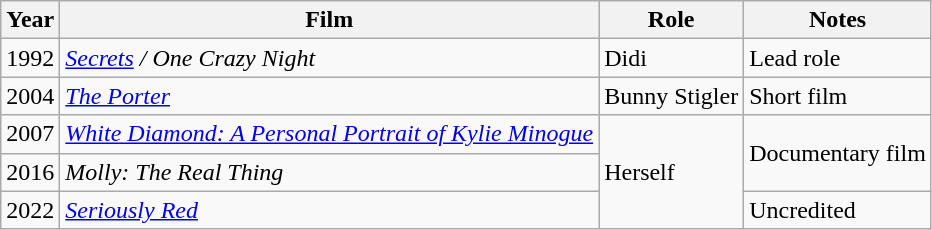<table class="wikitable">
<tr>
<th>Year</th>
<th>Film</th>
<th>Role</th>
<th>Notes</th>
</tr>
<tr>
<td>1992</td>
<td><em><a href='#'>Secrets</a> /  One Crazy Night</em></td>
<td>Didi</td>
<td>Lead role</td>
</tr>
<tr>
<td>2004</td>
<td><em><a href='#'>The Porter</a></em></td>
<td>Bunny Stigler</td>
<td>Short film</td>
</tr>
<tr>
<td>2007</td>
<td><em><a href='#'>White Diamond: A Personal Portrait of Kylie Minogue</a></em></td>
<td rowspan="3">Herself</td>
<td rowspan="2">Documentary film</td>
</tr>
<tr>
<td>2016</td>
<td><em>Molly: The Real Thing</em></td>
</tr>
<tr>
<td>2022</td>
<td><em><a href='#'>Seriously Red</a></em></td>
<td>Uncredited</td>
</tr>
</table>
